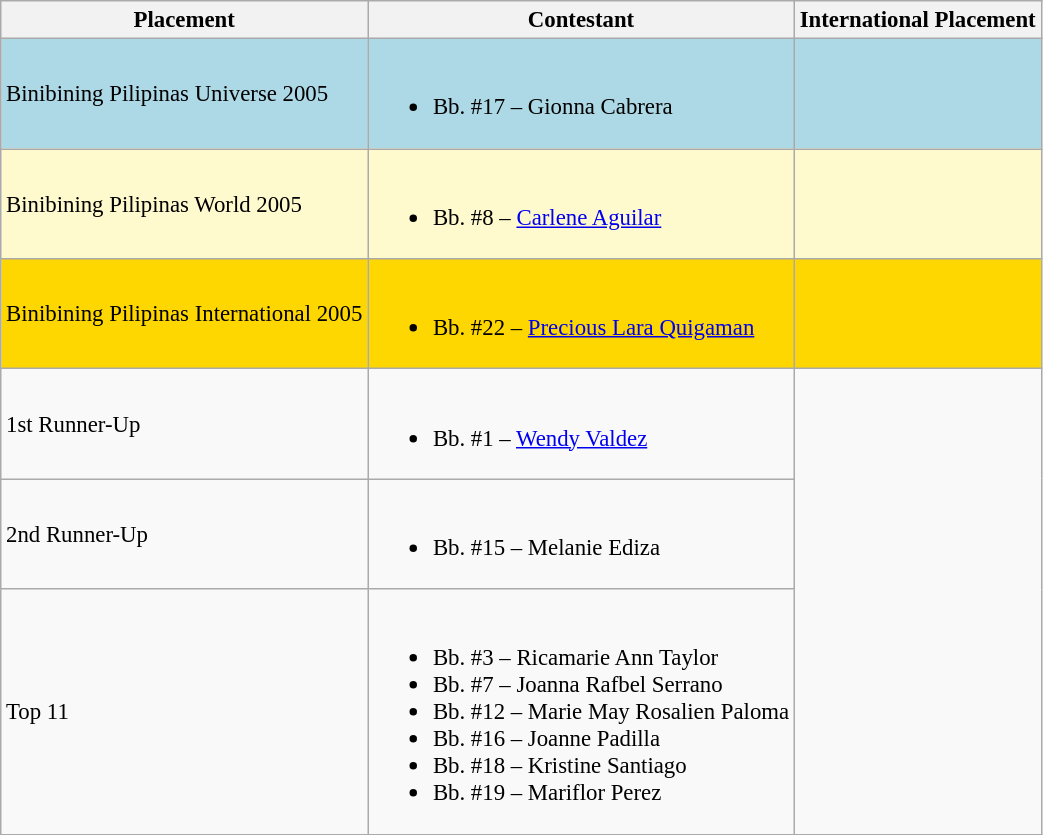<table class="wikitable sortable" style="font-size: 95%;">
<tr>
<th>Placement</th>
<th>Contestant</th>
<th>International Placement</th>
</tr>
<tr style="background:lightblue;">
<td>Binibining Pilipinas Universe 2005</td>
<td><br><ul><li>Bb. #17 – Gionna Cabrera</li></ul></td>
<td></td>
</tr>
<tr style="background:#FFFACD;">
<td>Binibining Pilipinas World 2005</td>
<td><br><ul><li>Bb. #8 – <a href='#'>Carlene Aguilar</a></li></ul></td>
<td></td>
</tr>
<tr style="background:gold;">
<td>Binibining Pilipinas International 2005</td>
<td><br><ul><li>Bb. #22 – <a href='#'>Precious Lara Quigaman</a></li></ul></td>
<td></td>
</tr>
<tr>
<td>1st Runner-Up</td>
<td><br><ul><li>Bb. #1 – <a href='#'>Wendy Valdez</a> </li></ul></td>
</tr>
<tr>
<td>2nd Runner-Up</td>
<td><br><ul><li>Bb. #15 – Melanie Ediza</li></ul></td>
</tr>
<tr>
<td>Top 11</td>
<td><br><ul><li>Bb. #3 – Ricamarie Ann Taylor</li><li>Bb. #7 – Joanna Rafbel Serrano</li><li>Bb. #12 – Marie May Rosalien Paloma</li><li>Bb. #16 – Joanne Padilla</li><li>Bb. #18 – Kristine Santiago</li><li>Bb. #19 – Mariflor Perez</li></ul></td>
</tr>
</table>
